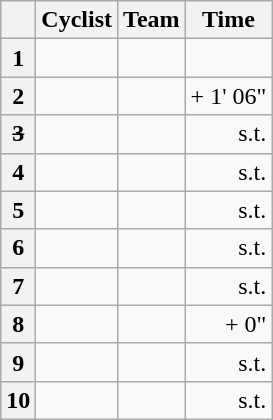<table class="wikitable">
<tr>
<th></th>
<th>Cyclist</th>
<th>Team</th>
<th>Time</th>
</tr>
<tr>
<th>1</th>
<td></td>
<td></td>
<td align="right"></td>
</tr>
<tr>
<th>2</th>
<td></td>
<td></td>
<td align="right">+ 1' 06"</td>
</tr>
<tr>
<th><s>3</s></th>
<td><s></s></td>
<td></td>
<td align="right">s.t.</td>
</tr>
<tr>
<th>4</th>
<td></td>
<td></td>
<td align="right">s.t.</td>
</tr>
<tr>
<th>5</th>
<td></td>
<td></td>
<td align="right">s.t.</td>
</tr>
<tr>
<th>6</th>
<td></td>
<td></td>
<td align="right">s.t.</td>
</tr>
<tr>
<th>7</th>
<td></td>
<td></td>
<td align="right">s.t.</td>
</tr>
<tr>
<th>8</th>
<td></td>
<td></td>
<td align="right">+ 0"</td>
</tr>
<tr>
<th>9</th>
<td></td>
<td></td>
<td align="right">s.t.</td>
</tr>
<tr>
<th>10</th>
<td></td>
<td></td>
<td align="right">s.t.</td>
</tr>
</table>
